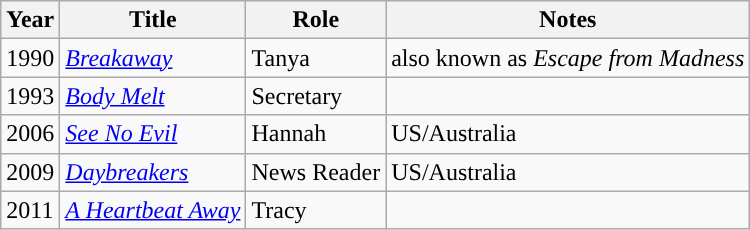<table class="wikitable">
<tr>
<th>Year</th>
<th>Title</th>
<th>Role</th>
<th>Notes</th>
</tr>
<tr>
<td>1990</td>
<td><em><a href='#'>Breakaway</a></em></td>
<td>Tanya</td>
<td>also known as <em>Escape from Madness</em></td>
</tr>
<tr>
<td>1993</td>
<td><em><a href='#'>Body Melt</a></em></td>
<td>Secretary</td>
<td></td>
</tr>
<tr>
<td>2006</td>
<td><em><a href='#'>See No Evil</a></em></td>
<td>Hannah</td>
<td>US/Australia</td>
</tr>
<tr>
<td>2009</td>
<td><em><a href='#'>Daybreakers</a></em></td>
<td>News Reader</td>
<td>US/Australia</td>
</tr>
<tr>
<td>2011</td>
<td><em><a href='#'>A Heartbeat Away</a></em></td>
<td>Tracy</td>
<td></td>
</tr>
</table>
